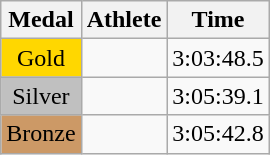<table class="wikitable">
<tr>
<th>Medal</th>
<th>Athlete</th>
<th>Time</th>
</tr>
<tr>
<td style="text-align:center;background-color:gold;">Gold</td>
<td></td>
<td>3:03:48.5</td>
</tr>
<tr>
<td style="text-align:center;background-color:silver;">Silver</td>
<td></td>
<td>3:05:39.1</td>
</tr>
<tr>
<td style="text-align:center;background-color:#CC9966;">Bronze</td>
<td></td>
<td>3:05:42.8</td>
</tr>
</table>
